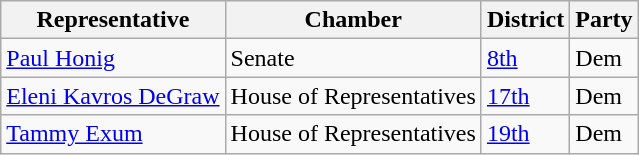<table class="wikitable">
<tr>
<th>Representative</th>
<th>Chamber</th>
<th>District</th>
<th>Party</th>
</tr>
<tr>
<td><a href='#'>Paul Honig</a></td>
<td>Senate</td>
<td><a href='#'>8th</a></td>
<td>Dem</td>
</tr>
<tr>
<td><a href='#'>Eleni Kavros DeGraw</a></td>
<td>House of Representatives</td>
<td><a href='#'>17th</a></td>
<td>Dem</td>
</tr>
<tr>
<td><a href='#'>Tammy Exum</a></td>
<td>House of Representatives</td>
<td><a href='#'>19th</a></td>
<td>Dem</td>
</tr>
</table>
